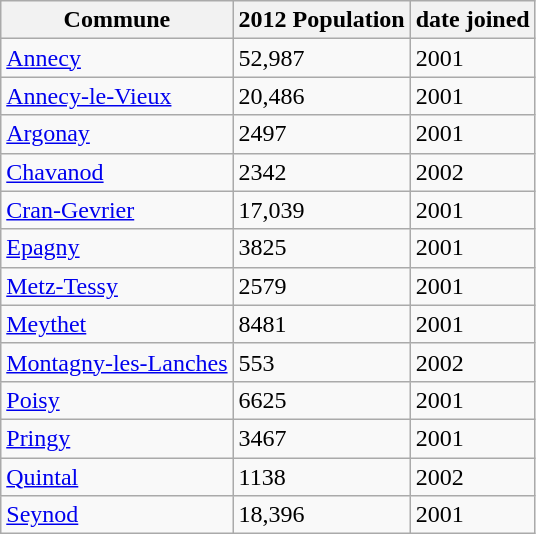<table class="wikitable sortable">
<tr>
<th>Commune</th>
<th>2012 Population</th>
<th>date joined</th>
</tr>
<tr>
<td><a href='#'>Annecy</a></td>
<td>52,987</td>
<td>2001</td>
</tr>
<tr>
<td><a href='#'>Annecy-le-Vieux</a></td>
<td>20,486</td>
<td>2001</td>
</tr>
<tr>
<td><a href='#'>Argonay</a></td>
<td>2497</td>
<td>2001</td>
</tr>
<tr>
<td><a href='#'>Chavanod</a></td>
<td>2342</td>
<td>2002</td>
</tr>
<tr>
<td><a href='#'>Cran-Gevrier</a></td>
<td>17,039</td>
<td>2001</td>
</tr>
<tr>
<td><a href='#'>Epagny</a></td>
<td>3825</td>
<td>2001</td>
</tr>
<tr>
<td><a href='#'>Metz-Tessy</a></td>
<td>2579</td>
<td>2001</td>
</tr>
<tr>
<td><a href='#'>Meythet</a></td>
<td>8481</td>
<td>2001</td>
</tr>
<tr>
<td><a href='#'>Montagny-les-Lanches</a></td>
<td>553</td>
<td>2002</td>
</tr>
<tr>
<td><a href='#'>Poisy</a></td>
<td>6625</td>
<td>2001</td>
</tr>
<tr>
<td><a href='#'>Pringy</a></td>
<td>3467</td>
<td>2001</td>
</tr>
<tr>
<td><a href='#'>Quintal</a></td>
<td>1138</td>
<td>2002</td>
</tr>
<tr>
<td><a href='#'>Seynod</a></td>
<td>18,396</td>
<td>2001</td>
</tr>
</table>
